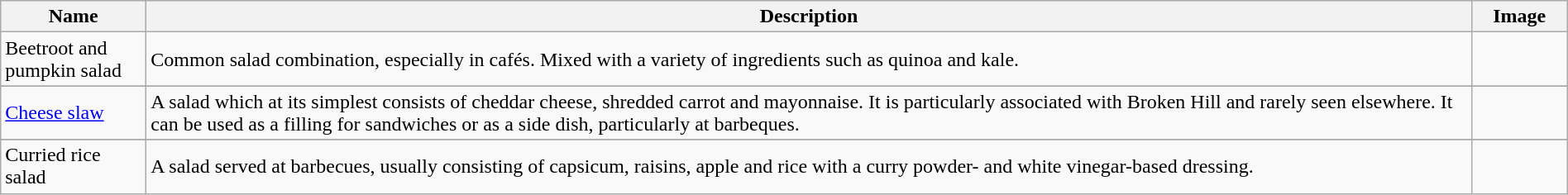<table class="wikitable sortable" style="width:100%;">
<tr>
<th style="width:110px;">Name</th>
<th>Description</th>
<th class="unsortable" style="width:70px;">Image</th>
</tr>
<tr>
<td>Beetroot and pumpkin salad</td>
<td>Common salad combination, especially in cafés. Mixed with a variety of ingredients such as quinoa and kale.</td>
<td></td>
</tr>
<tr>
</tr>
<tr>
<td><a href='#'>Cheese slaw</a></td>
<td>A salad which at its simplest consists of cheddar cheese, shredded carrot and mayonnaise. It is particularly associated with Broken Hill and rarely seen elsewhere. It can be used as a filling for sandwiches or as a side dish, particularly at barbeques.</td>
<td></td>
</tr>
<tr>
</tr>
<tr>
<td>Curried rice salad</td>
<td>A salad served at barbecues, usually consisting of capsicum, raisins, apple and rice with a curry powder- and white vinegar-based dressing.</td>
<td></td>
</tr>
</table>
